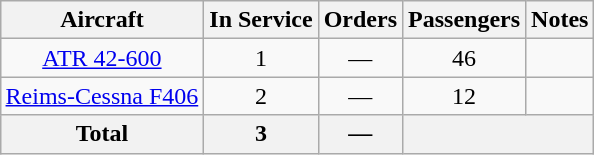<table class="wikitable" style="margin:1em auto; border-collapse:collapse;text-align:center">
<tr>
<th>Aircraft</th>
<th>In Service</th>
<th>Orders</th>
<th>Passengers</th>
<th>Notes</th>
</tr>
<tr>
<td><a href='#'>ATR 42-600</a></td>
<td>1</td>
<td>—</td>
<td>46</td>
<td></td>
</tr>
<tr>
<td><a href='#'>Reims-Cessna F406</a></td>
<td>2</td>
<td>—</td>
<td>12</td>
<td></td>
</tr>
<tr>
<th>Total</th>
<th>3</th>
<th>—</th>
<th colspan="2"></th>
</tr>
</table>
